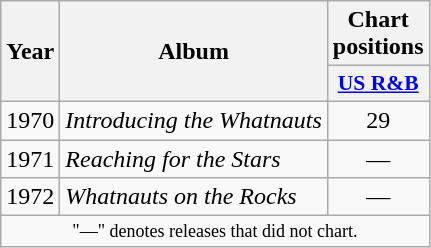<table class="wikitable" style="text-align:center;">
<tr>
<th rowspan="2">Year</th>
<th rowspan="2">Album</th>
<th colspan="1">Chart positions</th>
</tr>
<tr>
<th width="40" style="width:3.1em;font-size:90%;"><a href='#'>US R&B</a><br></th>
</tr>
<tr>
<td rowspan="1">1970</td>
<td align="left"><em>Introducing the Whatnauts</em></td>
<td>29</td>
</tr>
<tr>
<td rowspan="1">1971</td>
<td align="left"><em>Reaching for the Stars</em></td>
<td>—</td>
</tr>
<tr>
<td rowspan="1">1972</td>
<td align="left"><em>Whatnauts on the Rocks</em></td>
<td>—</td>
</tr>
<tr>
<td colspan="6" style="text-align:center; font-size:9pt;">"—" denotes releases that did not chart.</td>
</tr>
</table>
